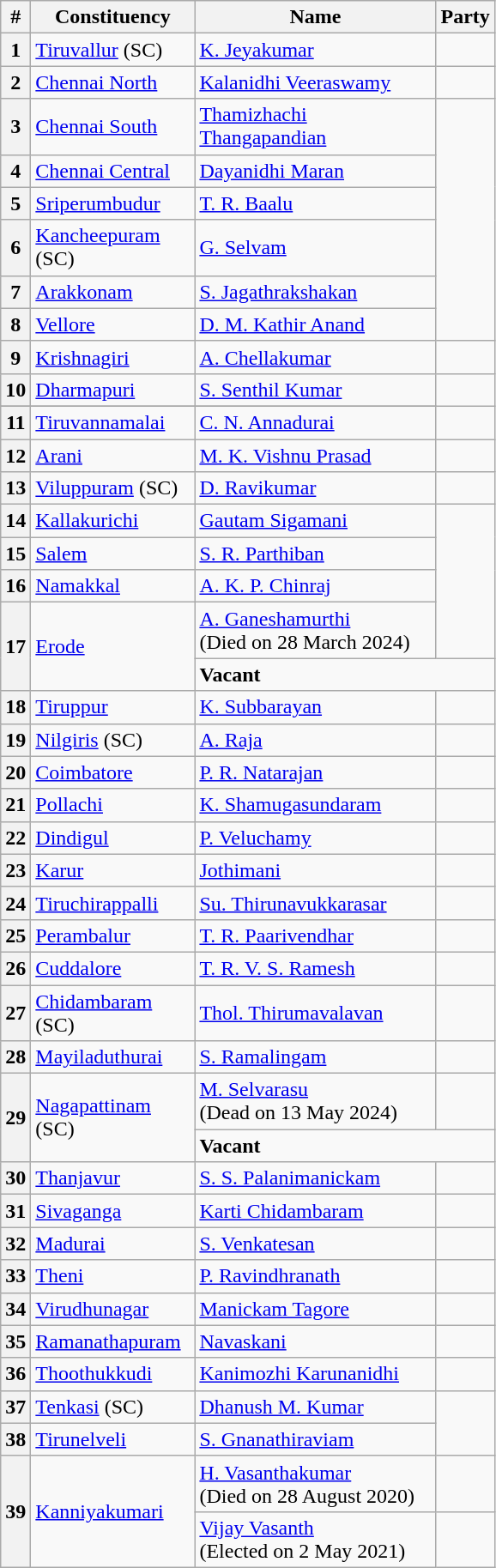<table class="wikitable sortable">
<tr>
<th>#</th>
<th style="width:120px">Constituency</th>
<th style="width:180px">Name</th>
<th colspan=2>Party</th>
</tr>
<tr>
<th>1</th>
<td><a href='#'>Tiruvallur</a> (SC)</td>
<td><a href='#'>K. Jeyakumar</a></td>
<td></td>
</tr>
<tr>
<th>2</th>
<td><a href='#'>Chennai North</a></td>
<td><a href='#'>Kalanidhi Veeraswamy</a></td>
<td></td>
</tr>
<tr>
<th>3</th>
<td><a href='#'>Chennai South</a></td>
<td><a href='#'>Thamizhachi Thangapandian</a></td>
</tr>
<tr>
<th>4</th>
<td><a href='#'>Chennai Central</a></td>
<td><a href='#'>Dayanidhi Maran</a></td>
</tr>
<tr>
<th>5</th>
<td><a href='#'>Sriperumbudur</a></td>
<td><a href='#'>T. R. Baalu</a></td>
</tr>
<tr>
<th>6</th>
<td><a href='#'>Kancheepuram</a> (SC)</td>
<td><a href='#'>G. Selvam</a></td>
</tr>
<tr>
<th>7</th>
<td><a href='#'>Arakkonam</a></td>
<td><a href='#'>S. Jagathrakshakan</a></td>
</tr>
<tr>
<th>8</th>
<td><a href='#'>Vellore</a></td>
<td><a href='#'>D. M. Kathir Anand</a></td>
</tr>
<tr>
<th>9</th>
<td><a href='#'>Krishnagiri</a></td>
<td><a href='#'>A. Chellakumar</a></td>
<td></td>
</tr>
<tr>
<th>10</th>
<td><a href='#'>Dharmapuri</a></td>
<td><a href='#'>S. Senthil Kumar</a></td>
<td></td>
</tr>
<tr>
</tr>
<tr>
<th>11</th>
<td><a href='#'>Tiruvannamalai</a></td>
<td><a href='#'>C. N. Annadurai</a></td>
</tr>
<tr>
<th>12</th>
<td><a href='#'>Arani</a></td>
<td><a href='#'>M. K. Vishnu Prasad</a></td>
<td></td>
</tr>
<tr>
<th>13</th>
<td><a href='#'>Viluppuram</a> (SC)</td>
<td><a href='#'>D. Ravikumar</a></td>
<td></td>
</tr>
<tr>
<th>14</th>
<td><a href='#'>Kallakurichi</a></td>
<td><a href='#'>Gautam Sigamani</a></td>
</tr>
<tr>
<th>15</th>
<td><a href='#'>Salem</a></td>
<td><a href='#'>S. R. Parthiban</a></td>
</tr>
<tr>
<th>16</th>
<td><a href='#'>Namakkal</a></td>
<td><a href='#'>A. K. P. Chinraj</a></td>
</tr>
<tr>
<th rowspan=2>17</th>
<td rowspan=2><a href='#'>Erode</a></td>
<td><a href='#'>A. Ganeshamurthi</a><br>(Died on 28 March 2024)</td>
</tr>
<tr>
<td colspan=3><strong>Vacant</strong></td>
</tr>
<tr>
<th>18</th>
<td><a href='#'>Tiruppur</a></td>
<td><a href='#'>K. Subbarayan</a></td>
<td></td>
</tr>
<tr>
<th>19</th>
<td><a href='#'>Nilgiris</a> (SC)</td>
<td><a href='#'>A. Raja</a></td>
<td></td>
</tr>
<tr>
<th>20</th>
<td><a href='#'>Coimbatore</a></td>
<td><a href='#'>P. R. Natarajan</a></td>
<td></td>
</tr>
<tr>
<th>21</th>
<td><a href='#'>Pollachi</a></td>
<td><a href='#'>K. Shamugasundaram</a></td>
<td></td>
</tr>
<tr>
<th>22</th>
<td><a href='#'>Dindigul</a></td>
<td><a href='#'>P. Veluchamy</a></td>
</tr>
<tr>
<th>23</th>
<td><a href='#'>Karur</a></td>
<td><a href='#'>Jothimani</a></td>
<td></td>
</tr>
<tr>
<th>24</th>
<td><a href='#'>Tiruchirappalli</a></td>
<td><a href='#'>Su. Thirunavukkarasar</a></td>
</tr>
<tr>
<th>25</th>
<td><a href='#'>Perambalur</a></td>
<td><a href='#'>T. R. Paarivendhar</a></td>
<td></td>
</tr>
<tr>
<th>26</th>
<td><a href='#'>Cuddalore</a></td>
<td><a href='#'>T. R. V. S. Ramesh</a></td>
</tr>
<tr>
<th>27</th>
<td><a href='#'>Chidambaram</a> (SC)</td>
<td><a href='#'>Thol. Thirumavalavan</a></td>
<td></td>
</tr>
<tr>
<th>28</th>
<td><a href='#'>Mayiladuthurai</a></td>
<td><a href='#'>S. Ramalingam</a></td>
<td></td>
</tr>
<tr>
<th rowspan=2>29</th>
<td rowspan=2><a href='#'>Nagapattinam</a> (SC)</td>
<td><a href='#'>M. Selvarasu</a><br>(Dead on 13 May 2024)</td>
<td></td>
</tr>
<tr>
<td colspan=3><strong>Vacant</strong></td>
</tr>
<tr>
<th>30</th>
<td><a href='#'>Thanjavur</a></td>
<td><a href='#'>S. S. Palanimanickam</a></td>
<td></td>
</tr>
<tr>
<th>31</th>
<td><a href='#'>Sivaganga</a></td>
<td><a href='#'>Karti Chidambaram</a></td>
<td></td>
</tr>
<tr>
<th>32</th>
<td><a href='#'>Madurai</a></td>
<td><a href='#'>S. Venkatesan</a></td>
<td></td>
</tr>
<tr>
<th>33</th>
<td><a href='#'>Theni</a></td>
<td><a href='#'>P. Ravindhranath</a></td>
<td></td>
</tr>
<tr>
<th>34</th>
<td><a href='#'>Virudhunagar</a></td>
<td><a href='#'>Manickam Tagore</a></td>
<td></td>
</tr>
<tr>
<th>35</th>
<td><a href='#'>Ramanathapuram</a></td>
<td><a href='#'>Navaskani</a></td>
<td></td>
</tr>
<tr>
<th>36</th>
<td><a href='#'>Thoothukkudi</a></td>
<td><a href='#'>Kanimozhi Karunanidhi</a></td>
<td></td>
</tr>
<tr>
<th>37</th>
<td><a href='#'>Tenkasi</a> (SC)</td>
<td><a href='#'>Dhanush M. Kumar</a></td>
</tr>
<tr>
<th>38</th>
<td><a href='#'>Tirunelveli</a></td>
<td><a href='#'>S. Gnanathiraviam</a></td>
</tr>
<tr>
<th rowspan=2>39</th>
<td rowspan=2><a href='#'>Kanniyakumari</a></td>
<td><a href='#'>H. Vasanthakumar</a><br>(Died on 28 August 2020)</td>
<td></td>
</tr>
<tr>
<td><a href='#'>Vijay Vasanth</a><br>(Elected on 2 May 2021)</td>
</tr>
</table>
